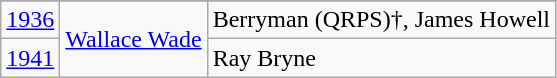<table class="wikitable">
<tr>
</tr>
<tr>
<td><a href='#'>1936</a></td>
<td rowspan="2"><a href='#'>Wallace Wade</a></td>
<td>Berryman (QRPS)†, James Howell</td>
</tr>
<tr>
<td><a href='#'>1941</a></td>
<td>Ray Bryne</td>
</tr>
</table>
